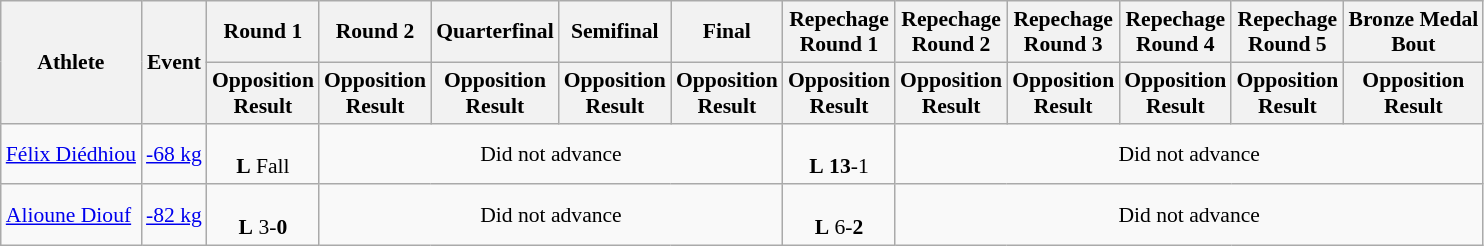<table class=wikitable style=font-size:90%>
<tr>
<th rowspan=2>Athlete</th>
<th rowspan=2>Event</th>
<th>Round 1</th>
<th>Round 2</th>
<th>Quarterfinal</th>
<th>Semifinal</th>
<th>Final</th>
<th>Repechage<br>Round 1</th>
<th>Repechage<br>Round 2</th>
<th>Repechage<br>Round 3</th>
<th>Repechage<br>Round 4</th>
<th>Repechage<br>Round 5</th>
<th>Bronze Medal<br>Bout</th>
</tr>
<tr>
<th>Opposition<br>Result</th>
<th>Opposition<br>Result</th>
<th>Opposition<br>Result</th>
<th>Opposition<br>Result</th>
<th>Opposition<br>Result</th>
<th>Opposition<br>Result</th>
<th>Opposition<br>Result</th>
<th>Opposition<br>Result</th>
<th>Opposition<br>Result</th>
<th>Opposition<br>Result</th>
<th>Opposition<br>Result</th>
</tr>
<tr>
<td><a href='#'>Félix Diédhiou</a></td>
<td><a href='#'>-68 kg</a></td>
<td align=center><br><strong>L</strong> Fall</td>
<td align=center colspan=4>Did not advance</td>
<td align=center><br><strong>L</strong> <strong>13</strong>-1</td>
<td align=center colspan=5>Did not advance</td>
</tr>
<tr>
<td><a href='#'>Alioune Diouf</a></td>
<td><a href='#'>-82 kg</a></td>
<td align=center><br><strong>L</strong> 3-<strong>0</strong></td>
<td align=center colspan=4>Did not advance</td>
<td align=center><br><strong>L</strong> 6-<strong>2</strong></td>
<td align=center colspan=5>Did not advance</td>
</tr>
</table>
